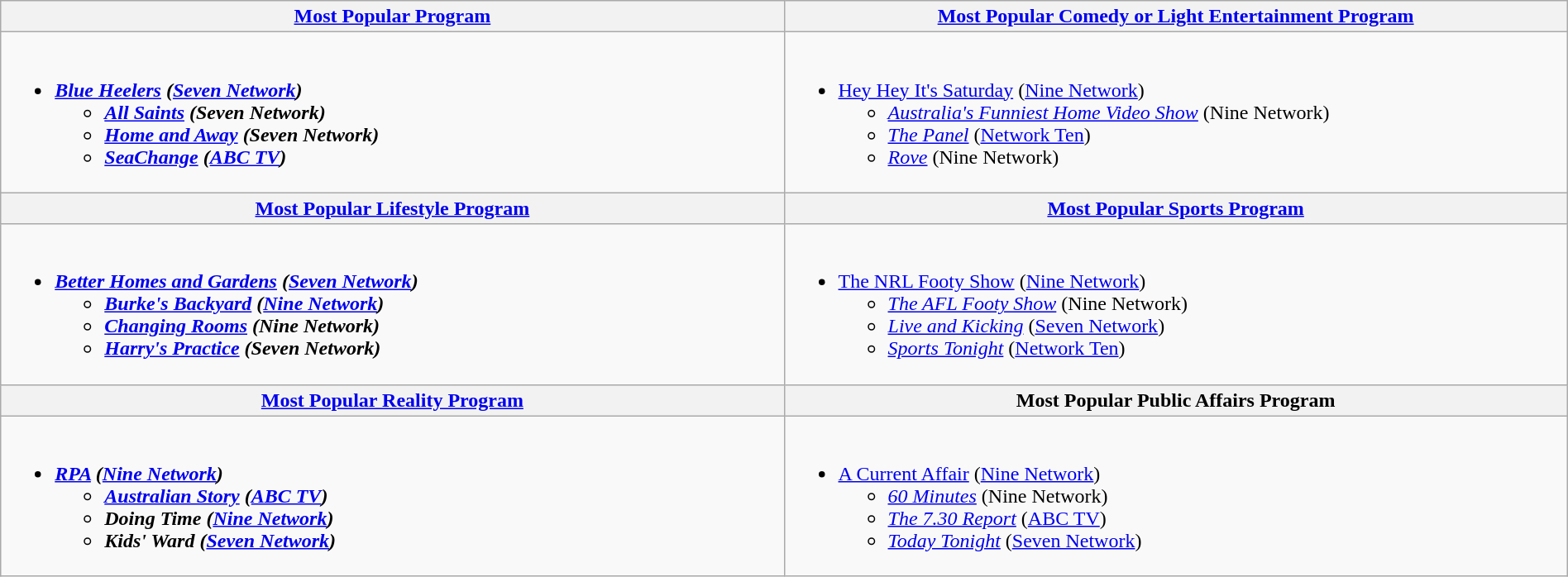<table class=wikitable width="100%">
<tr>
<th width="50%"><a href='#'>Most Popular Program</a></th>
<th width="50%"><a href='#'>Most Popular Comedy or Light Entertainment Program</a></th>
</tr>
<tr>
<td valign="top"><br><ul><li><strong><em><a href='#'>Blue Heelers</a><em> (<a href='#'>Seven Network</a>)<strong><ul><li></em><a href='#'>All Saints</a><em> (Seven Network)</li><li></em><a href='#'>Home and Away</a><em> (Seven Network)</li><li></em><a href='#'>SeaChange</a><em> (<a href='#'>ABC TV</a>)</li></ul></li></ul></td>
<td valign="top"><br><ul><li></em></strong><a href='#'>Hey Hey It's Saturday</a></em> (<a href='#'>Nine Network</a>)</strong><ul><li><em><a href='#'>Australia's Funniest Home Video Show</a></em> (Nine Network)</li><li><em><a href='#'>The Panel</a></em> (<a href='#'>Network Ten</a>)</li><li><em><a href='#'>Rove</a></em> (Nine Network)</li></ul></li></ul></td>
</tr>
<tr>
<th width="50%"><a href='#'>Most Popular Lifestyle Program</a></th>
<th width="50%"><a href='#'>Most Popular Sports Program</a></th>
</tr>
<tr>
<td valign="top"><br><ul><li><strong><em><a href='#'>Better Homes and Gardens</a><em> (<a href='#'>Seven Network</a>)<strong><ul><li></em><a href='#'>Burke's Backyard</a><em> (<a href='#'>Nine Network</a>)</li><li></em><a href='#'>Changing Rooms</a><em> (Nine Network)</li><li></em><a href='#'>Harry's Practice</a><em> (Seven Network)</li></ul></li></ul></td>
<td valign="top"><br><ul><li></em></strong><a href='#'>The NRL Footy Show</a></em> (<a href='#'>Nine Network</a>)</strong><ul><li><em><a href='#'>The AFL Footy Show</a></em> (Nine Network)</li><li><em><a href='#'>Live and Kicking</a></em> (<a href='#'>Seven Network</a>)</li><li><em><a href='#'>Sports Tonight</a></em> (<a href='#'>Network Ten</a>)</li></ul></li></ul></td>
</tr>
<tr>
<th width="50%"><a href='#'>Most Popular Reality Program</a></th>
<th width="50%">Most Popular Public Affairs Program</th>
</tr>
<tr>
<td valign="top"><br><ul><li><strong><em><a href='#'>RPA</a><em> (<a href='#'>Nine Network</a>)<strong><ul><li></em><a href='#'>Australian Story</a><em> (<a href='#'>ABC TV</a>)</li><li></em>Doing Time<em> (<a href='#'>Nine Network</a>)</li><li></em>Kids' Ward<em> (<a href='#'>Seven Network</a>)</li></ul></li></ul></td>
<td valign="top"><br><ul><li></em></strong><a href='#'>A Current Affair</a></em> (<a href='#'>Nine Network</a>)</strong><ul><li><em><a href='#'>60 Minutes</a></em> (Nine Network)</li><li><em><a href='#'>The 7.30 Report</a></em> (<a href='#'>ABC TV</a>)</li><li><em><a href='#'>Today Tonight</a></em> (<a href='#'>Seven Network</a>)</li></ul></li></ul></td>
</tr>
</table>
